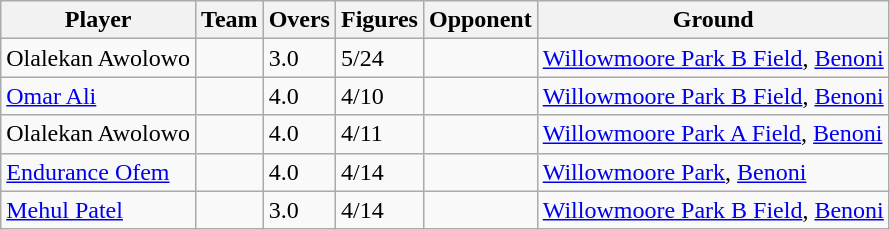<table class="wikitable">
<tr>
<th>Player</th>
<th>Team</th>
<th>Overs</th>
<th>Figures</th>
<th>Opponent</th>
<th>Ground</th>
</tr>
<tr>
<td>Olalekan Awolowo</td>
<td></td>
<td>3.0</td>
<td>5/24</td>
<td></td>
<td><a href='#'>Willowmoore Park B Field</a>, <a href='#'>Benoni</a></td>
</tr>
<tr>
<td><a href='#'>Omar Ali</a></td>
<td></td>
<td>4.0</td>
<td>4/10</td>
<td></td>
<td><a href='#'>Willowmoore Park B Field</a>, <a href='#'>Benoni</a></td>
</tr>
<tr>
<td>Olalekan Awolowo</td>
<td></td>
<td>4.0</td>
<td>4/11</td>
<td></td>
<td><a href='#'>Willowmoore Park A Field</a>, <a href='#'>Benoni</a></td>
</tr>
<tr>
<td><a href='#'>Endurance Ofem</a></td>
<td></td>
<td>4.0</td>
<td>4/14</td>
<td></td>
<td><a href='#'>Willowmoore Park</a>, <a href='#'>Benoni</a></td>
</tr>
<tr>
<td><a href='#'>Mehul Patel</a></td>
<td></td>
<td>3.0</td>
<td>4/14</td>
<td></td>
<td><a href='#'>Willowmoore Park B Field</a>, <a href='#'>Benoni</a></td>
</tr>
</table>
